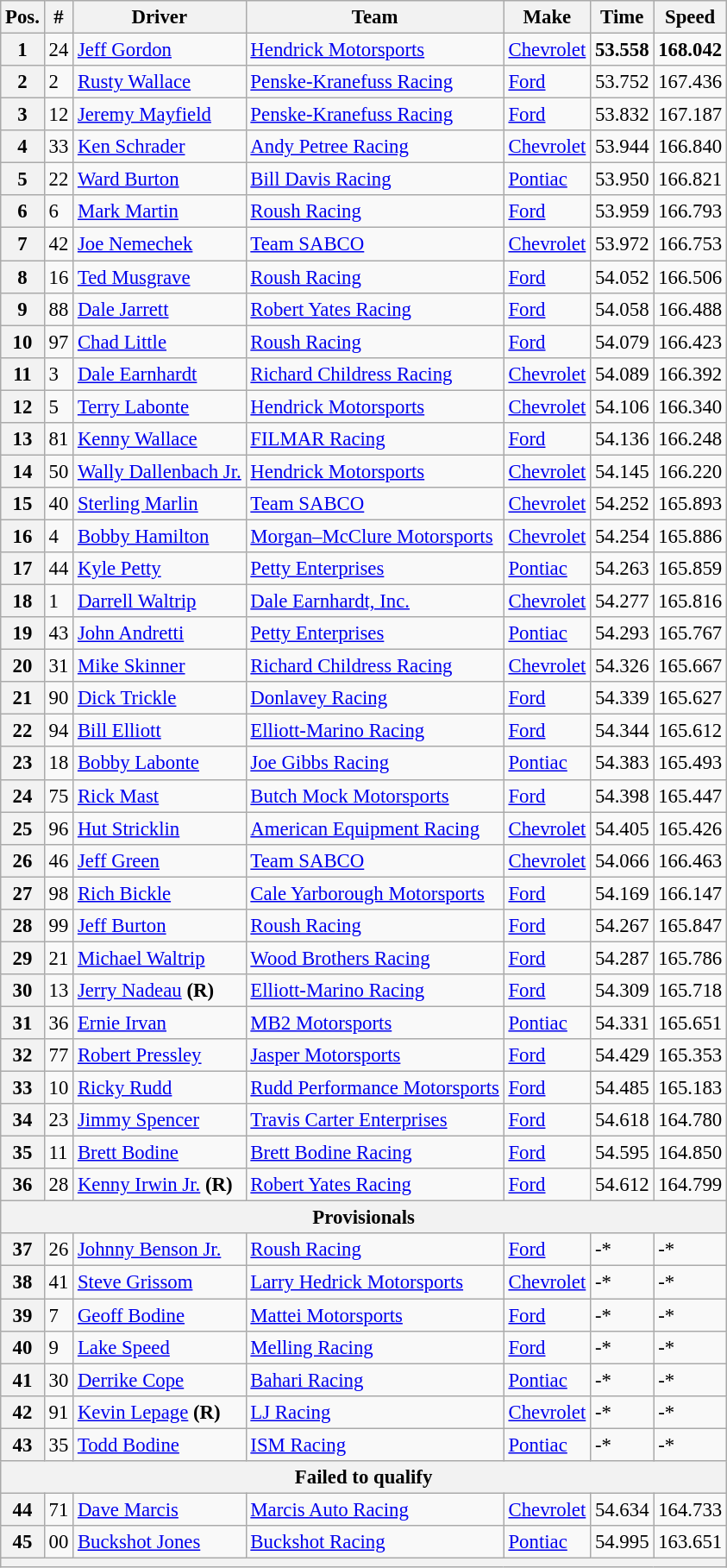<table class="wikitable" style="font-size:95%">
<tr>
<th>Pos.</th>
<th>#</th>
<th>Driver</th>
<th>Team</th>
<th>Make</th>
<th>Time</th>
<th>Speed</th>
</tr>
<tr>
<th>1</th>
<td>24</td>
<td><a href='#'>Jeff Gordon</a></td>
<td><a href='#'>Hendrick Motorsports</a></td>
<td><a href='#'>Chevrolet</a></td>
<td><strong>53.558</strong></td>
<td><strong>168.042</strong></td>
</tr>
<tr>
<th>2</th>
<td>2</td>
<td><a href='#'>Rusty Wallace</a></td>
<td><a href='#'>Penske-Kranefuss Racing</a></td>
<td><a href='#'>Ford</a></td>
<td>53.752</td>
<td>167.436</td>
</tr>
<tr>
<th>3</th>
<td>12</td>
<td><a href='#'>Jeremy Mayfield</a></td>
<td><a href='#'>Penske-Kranefuss Racing</a></td>
<td><a href='#'>Ford</a></td>
<td>53.832</td>
<td>167.187</td>
</tr>
<tr>
<th>4</th>
<td>33</td>
<td><a href='#'>Ken Schrader</a></td>
<td><a href='#'>Andy Petree Racing</a></td>
<td><a href='#'>Chevrolet</a></td>
<td>53.944</td>
<td>166.840</td>
</tr>
<tr>
<th>5</th>
<td>22</td>
<td><a href='#'>Ward Burton</a></td>
<td><a href='#'>Bill Davis Racing</a></td>
<td><a href='#'>Pontiac</a></td>
<td>53.950</td>
<td>166.821</td>
</tr>
<tr>
<th>6</th>
<td>6</td>
<td><a href='#'>Mark Martin</a></td>
<td><a href='#'>Roush Racing</a></td>
<td><a href='#'>Ford</a></td>
<td>53.959</td>
<td>166.793</td>
</tr>
<tr>
<th>7</th>
<td>42</td>
<td><a href='#'>Joe Nemechek</a></td>
<td><a href='#'>Team SABCO</a></td>
<td><a href='#'>Chevrolet</a></td>
<td>53.972</td>
<td>166.753</td>
</tr>
<tr>
<th>8</th>
<td>16</td>
<td><a href='#'>Ted Musgrave</a></td>
<td><a href='#'>Roush Racing</a></td>
<td><a href='#'>Ford</a></td>
<td>54.052</td>
<td>166.506</td>
</tr>
<tr>
<th>9</th>
<td>88</td>
<td><a href='#'>Dale Jarrett</a></td>
<td><a href='#'>Robert Yates Racing</a></td>
<td><a href='#'>Ford</a></td>
<td>54.058</td>
<td>166.488</td>
</tr>
<tr>
<th>10</th>
<td>97</td>
<td><a href='#'>Chad Little</a></td>
<td><a href='#'>Roush Racing</a></td>
<td><a href='#'>Ford</a></td>
<td>54.079</td>
<td>166.423</td>
</tr>
<tr>
<th>11</th>
<td>3</td>
<td><a href='#'>Dale Earnhardt</a></td>
<td><a href='#'>Richard Childress Racing</a></td>
<td><a href='#'>Chevrolet</a></td>
<td>54.089</td>
<td>166.392</td>
</tr>
<tr>
<th>12</th>
<td>5</td>
<td><a href='#'>Terry Labonte</a></td>
<td><a href='#'>Hendrick Motorsports</a></td>
<td><a href='#'>Chevrolet</a></td>
<td>54.106</td>
<td>166.340</td>
</tr>
<tr>
<th>13</th>
<td>81</td>
<td><a href='#'>Kenny Wallace</a></td>
<td><a href='#'>FILMAR Racing</a></td>
<td><a href='#'>Ford</a></td>
<td>54.136</td>
<td>166.248</td>
</tr>
<tr>
<th>14</th>
<td>50</td>
<td><a href='#'>Wally Dallenbach Jr.</a></td>
<td><a href='#'>Hendrick Motorsports</a></td>
<td><a href='#'>Chevrolet</a></td>
<td>54.145</td>
<td>166.220</td>
</tr>
<tr>
<th>15</th>
<td>40</td>
<td><a href='#'>Sterling Marlin</a></td>
<td><a href='#'>Team SABCO</a></td>
<td><a href='#'>Chevrolet</a></td>
<td>54.252</td>
<td>165.893</td>
</tr>
<tr>
<th>16</th>
<td>4</td>
<td><a href='#'>Bobby Hamilton</a></td>
<td><a href='#'>Morgan–McClure Motorsports</a></td>
<td><a href='#'>Chevrolet</a></td>
<td>54.254</td>
<td>165.886</td>
</tr>
<tr>
<th>17</th>
<td>44</td>
<td><a href='#'>Kyle Petty</a></td>
<td><a href='#'>Petty Enterprises</a></td>
<td><a href='#'>Pontiac</a></td>
<td>54.263</td>
<td>165.859</td>
</tr>
<tr>
<th>18</th>
<td>1</td>
<td><a href='#'>Darrell Waltrip</a></td>
<td><a href='#'>Dale Earnhardt, Inc.</a></td>
<td><a href='#'>Chevrolet</a></td>
<td>54.277</td>
<td>165.816</td>
</tr>
<tr>
<th>19</th>
<td>43</td>
<td><a href='#'>John Andretti</a></td>
<td><a href='#'>Petty Enterprises</a></td>
<td><a href='#'>Pontiac</a></td>
<td>54.293</td>
<td>165.767</td>
</tr>
<tr>
<th>20</th>
<td>31</td>
<td><a href='#'>Mike Skinner</a></td>
<td><a href='#'>Richard Childress Racing</a></td>
<td><a href='#'>Chevrolet</a></td>
<td>54.326</td>
<td>165.667</td>
</tr>
<tr>
<th>21</th>
<td>90</td>
<td><a href='#'>Dick Trickle</a></td>
<td><a href='#'>Donlavey Racing</a></td>
<td><a href='#'>Ford</a></td>
<td>54.339</td>
<td>165.627</td>
</tr>
<tr>
<th>22</th>
<td>94</td>
<td><a href='#'>Bill Elliott</a></td>
<td><a href='#'>Elliott-Marino Racing</a></td>
<td><a href='#'>Ford</a></td>
<td>54.344</td>
<td>165.612</td>
</tr>
<tr>
<th>23</th>
<td>18</td>
<td><a href='#'>Bobby Labonte</a></td>
<td><a href='#'>Joe Gibbs Racing</a></td>
<td><a href='#'>Pontiac</a></td>
<td>54.383</td>
<td>165.493</td>
</tr>
<tr>
<th>24</th>
<td>75</td>
<td><a href='#'>Rick Mast</a></td>
<td><a href='#'>Butch Mock Motorsports</a></td>
<td><a href='#'>Ford</a></td>
<td>54.398</td>
<td>165.447</td>
</tr>
<tr>
<th>25</th>
<td>96</td>
<td><a href='#'>Hut Stricklin</a></td>
<td><a href='#'>American Equipment Racing</a></td>
<td><a href='#'>Chevrolet</a></td>
<td>54.405</td>
<td>165.426</td>
</tr>
<tr>
<th>26</th>
<td>46</td>
<td><a href='#'>Jeff Green</a></td>
<td><a href='#'>Team SABCO</a></td>
<td><a href='#'>Chevrolet</a></td>
<td>54.066</td>
<td>166.463</td>
</tr>
<tr>
<th>27</th>
<td>98</td>
<td><a href='#'>Rich Bickle</a></td>
<td><a href='#'>Cale Yarborough Motorsports</a></td>
<td><a href='#'>Ford</a></td>
<td>54.169</td>
<td>166.147</td>
</tr>
<tr>
<th>28</th>
<td>99</td>
<td><a href='#'>Jeff Burton</a></td>
<td><a href='#'>Roush Racing</a></td>
<td><a href='#'>Ford</a></td>
<td>54.267</td>
<td>165.847</td>
</tr>
<tr>
<th>29</th>
<td>21</td>
<td><a href='#'>Michael Waltrip</a></td>
<td><a href='#'>Wood Brothers Racing</a></td>
<td><a href='#'>Ford</a></td>
<td>54.287</td>
<td>165.786</td>
</tr>
<tr>
<th>30</th>
<td>13</td>
<td><a href='#'>Jerry Nadeau</a> <strong>(R)</strong></td>
<td><a href='#'>Elliott-Marino Racing</a></td>
<td><a href='#'>Ford</a></td>
<td>54.309</td>
<td>165.718</td>
</tr>
<tr>
<th>31</th>
<td>36</td>
<td><a href='#'>Ernie Irvan</a></td>
<td><a href='#'>MB2 Motorsports</a></td>
<td><a href='#'>Pontiac</a></td>
<td>54.331</td>
<td>165.651</td>
</tr>
<tr>
<th>32</th>
<td>77</td>
<td><a href='#'>Robert Pressley</a></td>
<td><a href='#'>Jasper Motorsports</a></td>
<td><a href='#'>Ford</a></td>
<td>54.429</td>
<td>165.353</td>
</tr>
<tr>
<th>33</th>
<td>10</td>
<td><a href='#'>Ricky Rudd</a></td>
<td><a href='#'>Rudd Performance Motorsports</a></td>
<td><a href='#'>Ford</a></td>
<td>54.485</td>
<td>165.183</td>
</tr>
<tr>
<th>34</th>
<td>23</td>
<td><a href='#'>Jimmy Spencer</a></td>
<td><a href='#'>Travis Carter Enterprises</a></td>
<td><a href='#'>Ford</a></td>
<td>54.618</td>
<td>164.780</td>
</tr>
<tr>
<th>35</th>
<td>11</td>
<td><a href='#'>Brett Bodine</a></td>
<td><a href='#'>Brett Bodine Racing</a></td>
<td><a href='#'>Ford</a></td>
<td>54.595</td>
<td>164.850</td>
</tr>
<tr>
<th>36</th>
<td>28</td>
<td><a href='#'>Kenny Irwin Jr.</a> <strong>(R)</strong></td>
<td><a href='#'>Robert Yates Racing</a></td>
<td><a href='#'>Ford</a></td>
<td>54.612</td>
<td>164.799</td>
</tr>
<tr>
<th colspan="7">Provisionals</th>
</tr>
<tr>
<th>37</th>
<td>26</td>
<td><a href='#'>Johnny Benson Jr.</a></td>
<td><a href='#'>Roush Racing</a></td>
<td><a href='#'>Ford</a></td>
<td>-*</td>
<td>-*</td>
</tr>
<tr>
<th>38</th>
<td>41</td>
<td><a href='#'>Steve Grissom</a></td>
<td><a href='#'>Larry Hedrick Motorsports</a></td>
<td><a href='#'>Chevrolet</a></td>
<td>-*</td>
<td>-*</td>
</tr>
<tr>
<th>39</th>
<td>7</td>
<td><a href='#'>Geoff Bodine</a></td>
<td><a href='#'>Mattei Motorsports</a></td>
<td><a href='#'>Ford</a></td>
<td>-*</td>
<td>-*</td>
</tr>
<tr>
<th>40</th>
<td>9</td>
<td><a href='#'>Lake Speed</a></td>
<td><a href='#'>Melling Racing</a></td>
<td><a href='#'>Ford</a></td>
<td>-*</td>
<td>-*</td>
</tr>
<tr>
<th>41</th>
<td>30</td>
<td><a href='#'>Derrike Cope</a></td>
<td><a href='#'>Bahari Racing</a></td>
<td><a href='#'>Pontiac</a></td>
<td>-*</td>
<td>-*</td>
</tr>
<tr>
<th>42</th>
<td>91</td>
<td><a href='#'>Kevin Lepage</a> <strong>(R)</strong></td>
<td><a href='#'>LJ Racing</a></td>
<td><a href='#'>Chevrolet</a></td>
<td>-*</td>
<td>-*</td>
</tr>
<tr>
<th>43</th>
<td>35</td>
<td><a href='#'>Todd Bodine</a></td>
<td><a href='#'>ISM Racing</a></td>
<td><a href='#'>Pontiac</a></td>
<td>-*</td>
<td>-*</td>
</tr>
<tr>
<th colspan="7">Failed to qualify</th>
</tr>
<tr>
<th>44</th>
<td>71</td>
<td><a href='#'>Dave Marcis</a></td>
<td><a href='#'>Marcis Auto Racing</a></td>
<td><a href='#'>Chevrolet</a></td>
<td>54.634</td>
<td>164.733</td>
</tr>
<tr>
<th>45</th>
<td>00</td>
<td><a href='#'>Buckshot Jones</a></td>
<td><a href='#'>Buckshot Racing</a></td>
<td><a href='#'>Pontiac</a></td>
<td>54.995</td>
<td>163.651</td>
</tr>
<tr>
<th colspan="7"></th>
</tr>
</table>
